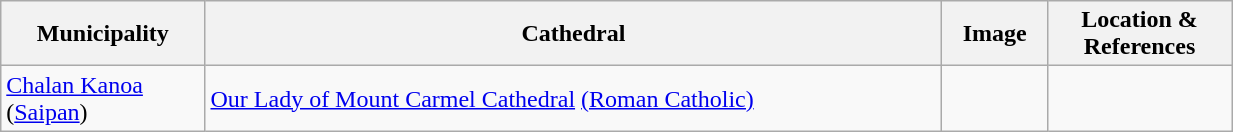<table width=65% class="wikitable">
<tr>
<th width = 10%>Municipality</th>
<th width = 40%>Cathedral</th>
<th width = 5%>Image</th>
<th width = 10%>Location & References</th>
</tr>
<tr>
<td><a href='#'>Chalan Kanoa</a> (<a href='#'>Saipan</a>)</td>
<td><a href='#'>Our Lady of Mount Carmel Cathedral</a> <a href='#'>(Roman Catholic)</a></td>
<td></td>
<td><small></small><br></td>
</tr>
</table>
